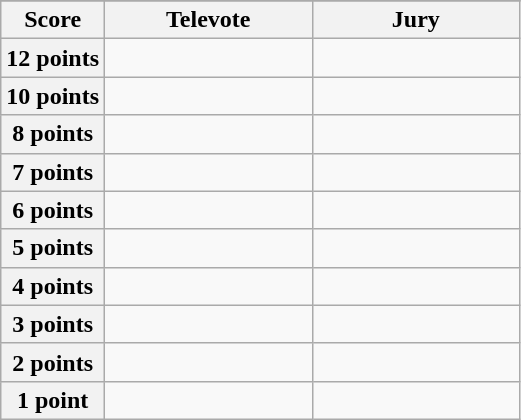<table class="wikitable">
<tr>
</tr>
<tr>
<th scope="col" width="20%">Score</th>
<th scope="col" width="40%">Televote</th>
<th scope="col" width="40%">Jury</th>
</tr>
<tr>
<th scope="row">12 points</th>
<td></td>
<td></td>
</tr>
<tr>
<th scope="row">10 points</th>
<td></td>
<td></td>
</tr>
<tr>
<th scope="row">8 points</th>
<td></td>
<td></td>
</tr>
<tr>
<th scope="row">7 points</th>
<td></td>
<td></td>
</tr>
<tr>
<th scope="row">6 points</th>
<td></td>
<td></td>
</tr>
<tr>
<th scope="row">5 points</th>
<td></td>
<td></td>
</tr>
<tr>
<th scope="row">4 points</th>
<td></td>
<td></td>
</tr>
<tr>
<th scope="row">3 points</th>
<td></td>
<td></td>
</tr>
<tr>
<th scope="row">2 points</th>
<td></td>
<td></td>
</tr>
<tr>
<th scope="row">1 point</th>
<td></td>
<td></td>
</tr>
</table>
